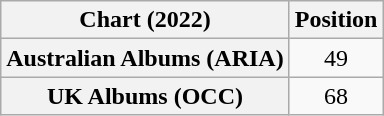<table class="wikitable sortable plainrowheaders" style="text-align:center">
<tr>
<th scope="col">Chart (2022)</th>
<th scope="col">Position</th>
</tr>
<tr>
<th scope="row">Australian Albums (ARIA)</th>
<td>49</td>
</tr>
<tr>
<th scope="row">UK Albums (OCC)</th>
<td>68</td>
</tr>
</table>
